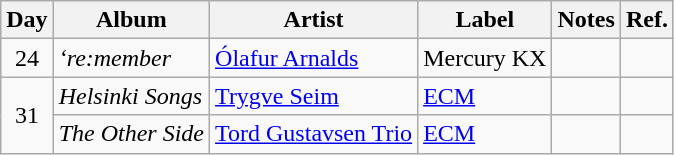<table class="wikitable">
<tr>
<th>Day</th>
<th>Album</th>
<th>Artist</th>
<th>Label</th>
<th>Notes</th>
<th>Ref.</th>
</tr>
<tr>
<td rowspan="1" style="text-align:center;">24</td>
<td><em>‘re:member</em></td>
<td><a href='#'>Ólafur Arnalds</a></td>
<td>Mercury KX</td>
<td></td>
<td style="text-align:center;"></td>
</tr>
<tr>
<td rowspan="2" style="text-align:center;">31</td>
<td><em>Helsinki Songs</em></td>
<td><a href='#'>Trygve Seim</a></td>
<td><a href='#'>ECM</a></td>
<td></td>
<td style="text-align:center;"></td>
</tr>
<tr>
<td><em>The Other Side</em></td>
<td><a href='#'>Tord Gustavsen Trio</a></td>
<td><a href='#'>ECM</a></td>
<td></td>
<td style="text-align:center;"></td>
</tr>
</table>
